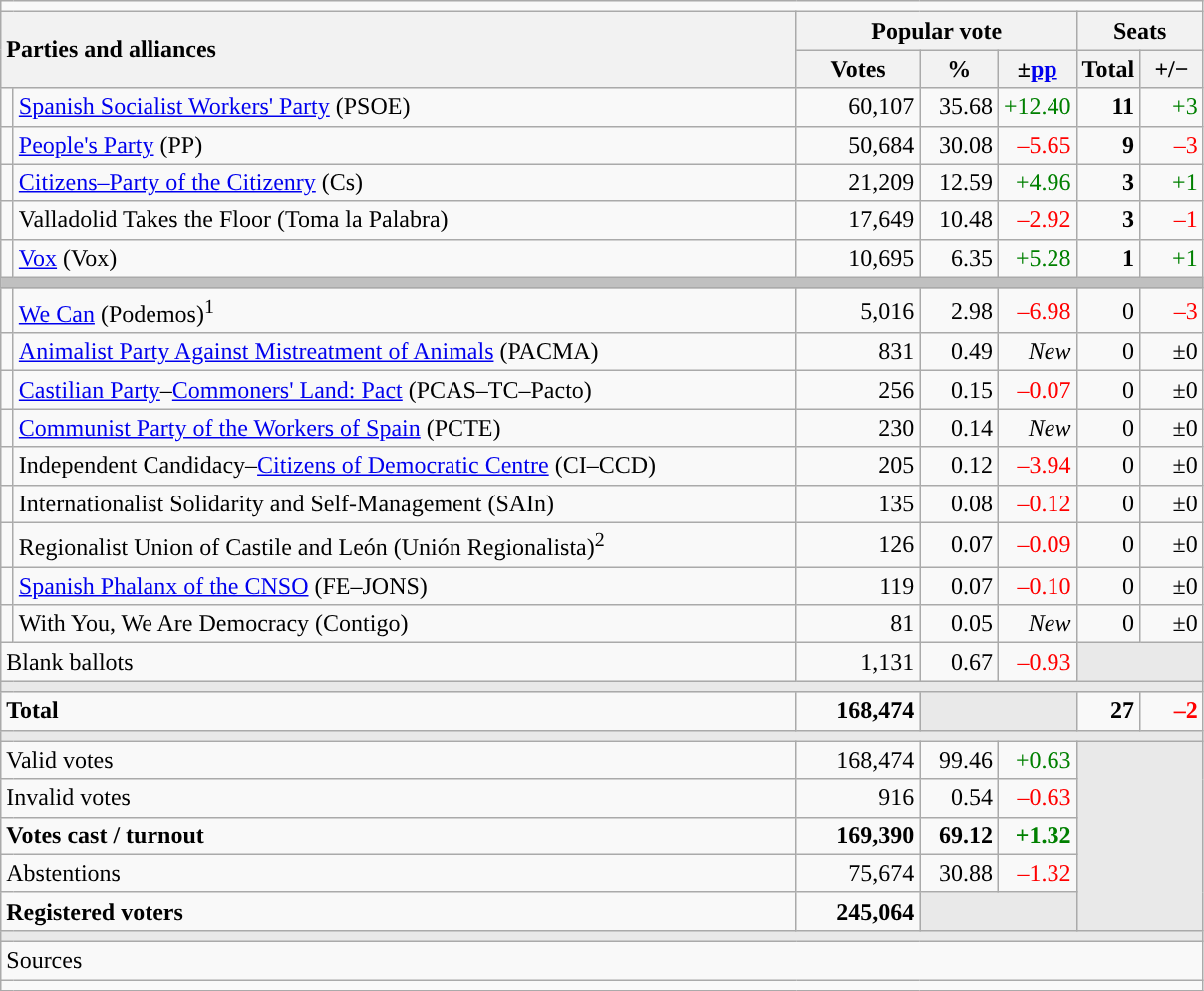<table class="wikitable" style="text-align:right;">
<tr>
<td colspan="7"></td>
</tr>
<tr>
<th style="text-align:left;" rowspan="2" colspan="2" width="525">Parties and alliances</th>
<th colspan="3">Popular vote</th>
<th colspan="2">Seats</th>
</tr>
<tr>
<th width="75">Votes</th>
<th width="45">%</th>
<th width="45">±<a href='#'>pp</a></th>
<th width="35">Total</th>
<th width="35">+/−</th>
</tr>
<tr>
<td width="1" style="color:inherit;background:"></td>
<td align="left"><a href='#'>Spanish Socialist Workers' Party</a> (PSOE)</td>
<td>60,107</td>
<td>35.68</td>
<td style="color:green;">+12.40</td>
<td><strong>11</strong></td>
<td style="color:green;">+3</td>
</tr>
<tr>
<td style="color:inherit;background:"></td>
<td align="left"><a href='#'>People's Party</a> (PP)</td>
<td>50,684</td>
<td>30.08</td>
<td style="color:red;">–5.65</td>
<td><strong>9</strong></td>
<td style="color:red;">–3</td>
</tr>
<tr>
<td style="color:inherit;background:"></td>
<td align="left"><a href='#'>Citizens–Party of the Citizenry</a> (Cs)</td>
<td>21,209</td>
<td>12.59</td>
<td style="color:green;">+4.96</td>
<td><strong>3</strong></td>
<td style="color:green;">+1</td>
</tr>
<tr>
<td style="color:inherit;background:"></td>
<td align="left">Valladolid Takes the Floor (Toma la Palabra)</td>
<td>17,649</td>
<td>10.48</td>
<td style="color:red;">–2.92</td>
<td><strong>3</strong></td>
<td style="color:red;">–1</td>
</tr>
<tr>
<td style="color:inherit;background:"></td>
<td align="left"><a href='#'>Vox</a> (Vox)</td>
<td>10,695</td>
<td>6.35</td>
<td style="color:green;">+5.28</td>
<td><strong>1</strong></td>
<td style="color:green;">+1</td>
</tr>
<tr>
<td colspan="7" bgcolor="#C0C0C0"></td>
</tr>
<tr>
<td style="color:inherit;background:"></td>
<td align="left"><a href='#'>We Can</a> (Podemos)<sup>1</sup></td>
<td>5,016</td>
<td>2.98</td>
<td style="color:red;">–6.98</td>
<td>0</td>
<td style="color:red;">–3</td>
</tr>
<tr>
<td style="color:inherit;background:"></td>
<td align="left"><a href='#'>Animalist Party Against Mistreatment of Animals</a> (PACMA)</td>
<td>831</td>
<td>0.49</td>
<td><em>New</em></td>
<td>0</td>
<td>±0</td>
</tr>
<tr>
<td style="color:inherit;background:"></td>
<td align="left"><a href='#'>Castilian Party</a>–<a href='#'>Commoners' Land: Pact</a> (PCAS–TC–Pacto)</td>
<td>256</td>
<td>0.15</td>
<td style="color:red;">–0.07</td>
<td>0</td>
<td>±0</td>
</tr>
<tr>
<td style="color:inherit;background:"></td>
<td align="left"><a href='#'>Communist Party of the Workers of Spain</a> (PCTE)</td>
<td>230</td>
<td>0.14</td>
<td><em>New</em></td>
<td>0</td>
<td>±0</td>
</tr>
<tr>
<td style="color:inherit;background:"></td>
<td align="left">Independent Candidacy–<a href='#'>Citizens of Democratic Centre</a> (CI–CCD)</td>
<td>205</td>
<td>0.12</td>
<td style="color:red;">–3.94</td>
<td>0</td>
<td>±0</td>
</tr>
<tr>
<td style="color:inherit;background:"></td>
<td align="left">Internationalist Solidarity and Self-Management (SAIn)</td>
<td>135</td>
<td>0.08</td>
<td style="color:red;">–0.12</td>
<td>0</td>
<td>±0</td>
</tr>
<tr>
<td style="color:inherit;background:"></td>
<td align="left">Regionalist Union of Castile and León (Unión Regionalista)<sup>2</sup></td>
<td>126</td>
<td>0.07</td>
<td style="color:red;">–0.09</td>
<td>0</td>
<td>±0</td>
</tr>
<tr>
<td style="color:inherit;background:"></td>
<td align="left"><a href='#'>Spanish Phalanx of the CNSO</a> (FE–JONS)</td>
<td>119</td>
<td>0.07</td>
<td style="color:red;">–0.10</td>
<td>0</td>
<td>±0</td>
</tr>
<tr>
<td style="color:inherit;background:"></td>
<td align="left">With You, We Are Democracy (Contigo)</td>
<td>81</td>
<td>0.05</td>
<td><em>New</em></td>
<td>0</td>
<td>±0</td>
</tr>
<tr>
<td align="left" colspan="2">Blank ballots</td>
<td>1,131</td>
<td>0.67</td>
<td style="color:red;">–0.93</td>
<td bgcolor="#E9E9E9" colspan="2"></td>
</tr>
<tr>
<td colspan="7" bgcolor="#E9E9E9"></td>
</tr>
<tr style="font-weight:bold;">
<td align="left" colspan="2">Total</td>
<td>168,474</td>
<td bgcolor="#E9E9E9" colspan="2"></td>
<td>27</td>
<td style="color:red;">–2</td>
</tr>
<tr>
<td colspan="7" bgcolor="#E9E9E9"></td>
</tr>
<tr>
<td align="left" colspan="2">Valid votes</td>
<td>168,474</td>
<td>99.46</td>
<td style="color:green;">+0.63</td>
<td bgcolor="#E9E9E9" colspan="2" rowspan="5"></td>
</tr>
<tr>
<td align="left" colspan="2">Invalid votes</td>
<td>916</td>
<td>0.54</td>
<td style="color:red;">–0.63</td>
</tr>
<tr style="font-weight:bold;">
<td align="left" colspan="2">Votes cast / turnout</td>
<td>169,390</td>
<td>69.12</td>
<td style="color:green;">+1.32</td>
</tr>
<tr>
<td align="left" colspan="2">Abstentions</td>
<td>75,674</td>
<td>30.88</td>
<td style="color:red;">–1.32</td>
</tr>
<tr style="font-weight:bold;">
<td align="left" colspan="2">Registered voters</td>
<td>245,064</td>
<td bgcolor="#E9E9E9" colspan="2"></td>
</tr>
<tr>
<td colspan="7" bgcolor="#E9E9E9"></td>
</tr>
<tr>
<td align="left" colspan="7">Sources</td>
</tr>
<tr>
<td colspan="7" style="text-align:left; max-width:790px;"></td>
</tr>
</table>
